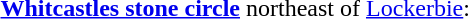<table border="0">
<tr>
<td></td>
<td><strong><a href='#'>Whitcastles stone circle</a></strong>  northeast of <a href='#'>Lockerbie</a>: </td>
</tr>
</table>
